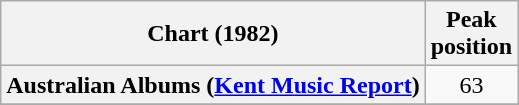<table class="wikitable sortable plainrowheaders">
<tr>
<th>Chart (1982)</th>
<th>Peak<br>position</th>
</tr>
<tr>
<th scope="row">Australian Albums (<a href='#'>Kent Music Report</a>)</th>
<td align="center">63</td>
</tr>
<tr>
</tr>
<tr>
</tr>
<tr>
</tr>
<tr>
</tr>
</table>
